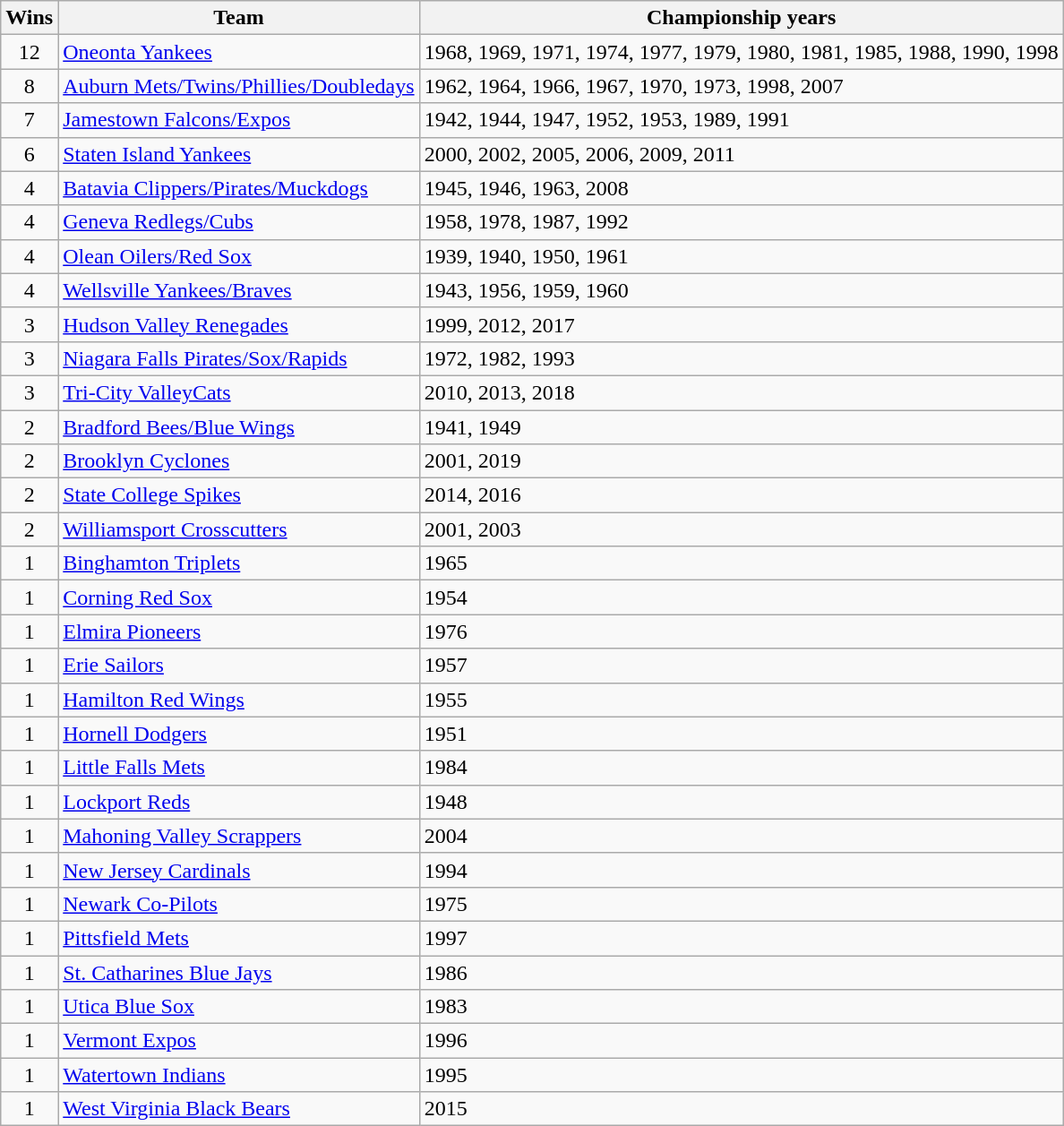<table class="sortable wikitable" style="text-align:left;">
<tr>
<th>Wins</th>
<th>Team</th>
<th>Championship years</th>
</tr>
<tr>
<td style="text-align:center;">12</td>
<td><a href='#'>Oneonta Yankees</a></td>
<td>1968, 1969, 1971, 1974, 1977, 1979, 1980, 1981, 1985, 1988, 1990, 1998</td>
</tr>
<tr>
<td style="text-align:center;">8</td>
<td><a href='#'>Auburn Mets/Twins/Phillies/Doubledays</a></td>
<td>1962, 1964, 1966, 1967, 1970, 1973, 1998, 2007</td>
</tr>
<tr>
<td style="text-align:center;">7</td>
<td><a href='#'>Jamestown Falcons/Expos</a></td>
<td>1942, 1944, 1947, 1952, 1953, 1989, 1991</td>
</tr>
<tr>
<td style="text-align:center;">6</td>
<td><a href='#'>Staten Island Yankees</a></td>
<td>2000, 2002, 2005, 2006, 2009, 2011</td>
</tr>
<tr>
<td style="text-align:center;">4</td>
<td><a href='#'>Batavia Clippers/Pirates/Muckdogs</a></td>
<td>1945, 1946, 1963, 2008</td>
</tr>
<tr>
<td style="text-align:center;">4</td>
<td><a href='#'>Geneva Redlegs/Cubs</a></td>
<td>1958, 1978, 1987, 1992</td>
</tr>
<tr>
<td style="text-align:center;">4</td>
<td><a href='#'>Olean Oilers/Red Sox</a></td>
<td>1939, 1940, 1950, 1961</td>
</tr>
<tr>
<td style="text-align:center;">4</td>
<td><a href='#'>Wellsville Yankees/Braves</a></td>
<td>1943, 1956, 1959, 1960</td>
</tr>
<tr>
<td style="text-align:center;">3</td>
<td><a href='#'>Hudson Valley Renegades</a></td>
<td>1999, 2012, 2017</td>
</tr>
<tr>
<td style="text-align:center;">3</td>
<td><a href='#'>Niagara Falls Pirates/Sox/Rapids</a></td>
<td>1972, 1982, 1993</td>
</tr>
<tr>
<td style="text-align:center;">3</td>
<td><a href='#'>Tri-City ValleyCats</a></td>
<td>2010, 2013, 2018</td>
</tr>
<tr>
<td style="text-align:center;">2</td>
<td><a href='#'>Bradford Bees/Blue Wings</a></td>
<td>1941, 1949</td>
</tr>
<tr>
<td style="text-align:center;">2</td>
<td><a href='#'>Brooklyn Cyclones</a></td>
<td>2001, 2019</td>
</tr>
<tr>
<td style="text-align:center;">2</td>
<td><a href='#'>State College Spikes</a></td>
<td>2014, 2016</td>
</tr>
<tr>
<td style="text-align:center;">2</td>
<td><a href='#'>Williamsport Crosscutters</a></td>
<td>2001, 2003</td>
</tr>
<tr>
<td style="text-align:center;">1</td>
<td><a href='#'>Binghamton Triplets</a></td>
<td>1965</td>
</tr>
<tr>
<td style="text-align:center;">1</td>
<td><a href='#'>Corning Red Sox</a></td>
<td>1954</td>
</tr>
<tr>
<td style="text-align:center;">1</td>
<td><a href='#'>Elmira Pioneers</a></td>
<td>1976</td>
</tr>
<tr>
<td style="text-align:center;">1</td>
<td><a href='#'>Erie Sailors</a></td>
<td>1957</td>
</tr>
<tr>
<td style="text-align:center;">1</td>
<td><a href='#'>Hamilton Red Wings</a></td>
<td>1955</td>
</tr>
<tr>
<td style="text-align:center;">1</td>
<td><a href='#'>Hornell Dodgers</a></td>
<td>1951</td>
</tr>
<tr>
<td style="text-align:center;">1</td>
<td><a href='#'>Little Falls Mets</a></td>
<td>1984</td>
</tr>
<tr>
<td style="text-align:center;">1</td>
<td><a href='#'>Lockport Reds</a></td>
<td>1948</td>
</tr>
<tr>
<td style="text-align:center;">1</td>
<td><a href='#'>Mahoning Valley Scrappers</a></td>
<td>2004</td>
</tr>
<tr>
<td style="text-align:center;">1</td>
<td><a href='#'>New Jersey Cardinals</a></td>
<td>1994</td>
</tr>
<tr>
<td style="text-align:center;">1</td>
<td><a href='#'>Newark Co-Pilots</a></td>
<td>1975</td>
</tr>
<tr>
<td style="text-align:center;">1</td>
<td><a href='#'>Pittsfield Mets</a></td>
<td>1997</td>
</tr>
<tr>
<td style="text-align:center;">1</td>
<td><a href='#'>St. Catharines Blue Jays</a></td>
<td>1986</td>
</tr>
<tr>
<td style="text-align:center;">1</td>
<td><a href='#'>Utica Blue Sox</a></td>
<td>1983</td>
</tr>
<tr>
<td style="text-align:center;">1</td>
<td><a href='#'>Vermont Expos</a></td>
<td>1996</td>
</tr>
<tr>
<td style="text-align:center;">1</td>
<td><a href='#'>Watertown Indians</a></td>
<td>1995</td>
</tr>
<tr>
<td style="text-align:center;">1</td>
<td><a href='#'>West Virginia Black Bears</a></td>
<td>2015</td>
</tr>
</table>
